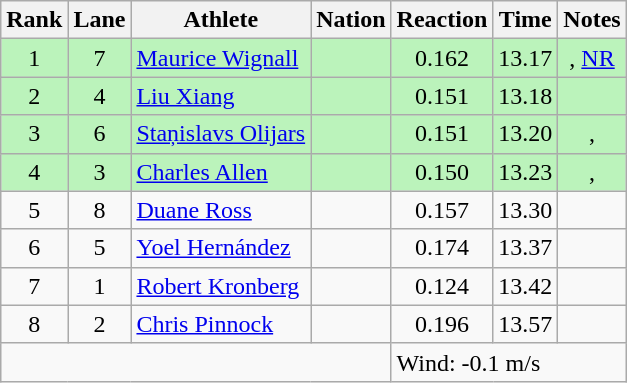<table class="wikitable sortable" style="text-align:center">
<tr>
<th>Rank</th>
<th>Lane</th>
<th>Athlete</th>
<th>Nation</th>
<th>Reaction</th>
<th>Time</th>
<th>Notes</th>
</tr>
<tr bgcolor=bbf3bb>
<td>1</td>
<td>7</td>
<td align=left><a href='#'>Maurice Wignall</a></td>
<td align=left></td>
<td>0.162</td>
<td>13.17</td>
<td>, <a href='#'>NR</a></td>
</tr>
<tr bgcolor=bbf3bb>
<td>2</td>
<td>4</td>
<td align=left><a href='#'>Liu Xiang</a></td>
<td align=left></td>
<td>0.151</td>
<td>13.18</td>
<td></td>
</tr>
<tr bgcolor=bbf3bb>
<td>3</td>
<td>6</td>
<td align=left><a href='#'>Staņislavs Olijars</a></td>
<td align=left></td>
<td>0.151</td>
<td>13.20</td>
<td>, </td>
</tr>
<tr bgcolor=bbf3bb>
<td>4</td>
<td>3</td>
<td align=left><a href='#'>Charles Allen</a></td>
<td align=left></td>
<td>0.150</td>
<td>13.23</td>
<td>, </td>
</tr>
<tr>
<td>5</td>
<td>8</td>
<td align=left><a href='#'>Duane Ross</a></td>
<td align=left></td>
<td>0.157</td>
<td>13.30</td>
<td></td>
</tr>
<tr>
<td>6</td>
<td>5</td>
<td align=left><a href='#'>Yoel Hernández</a></td>
<td align=left></td>
<td>0.174</td>
<td>13.37</td>
<td></td>
</tr>
<tr>
<td>7</td>
<td>1</td>
<td align=left><a href='#'>Robert Kronberg</a></td>
<td align=left></td>
<td>0.124</td>
<td>13.42</td>
<td></td>
</tr>
<tr>
<td>8</td>
<td>2</td>
<td align=left><a href='#'>Chris Pinnock</a></td>
<td align=left></td>
<td>0.196</td>
<td>13.57</td>
<td></td>
</tr>
<tr class="sortbottom">
<td colspan=4></td>
<td colspan="3" style="text-align:left;">Wind: -0.1 m/s</td>
</tr>
</table>
